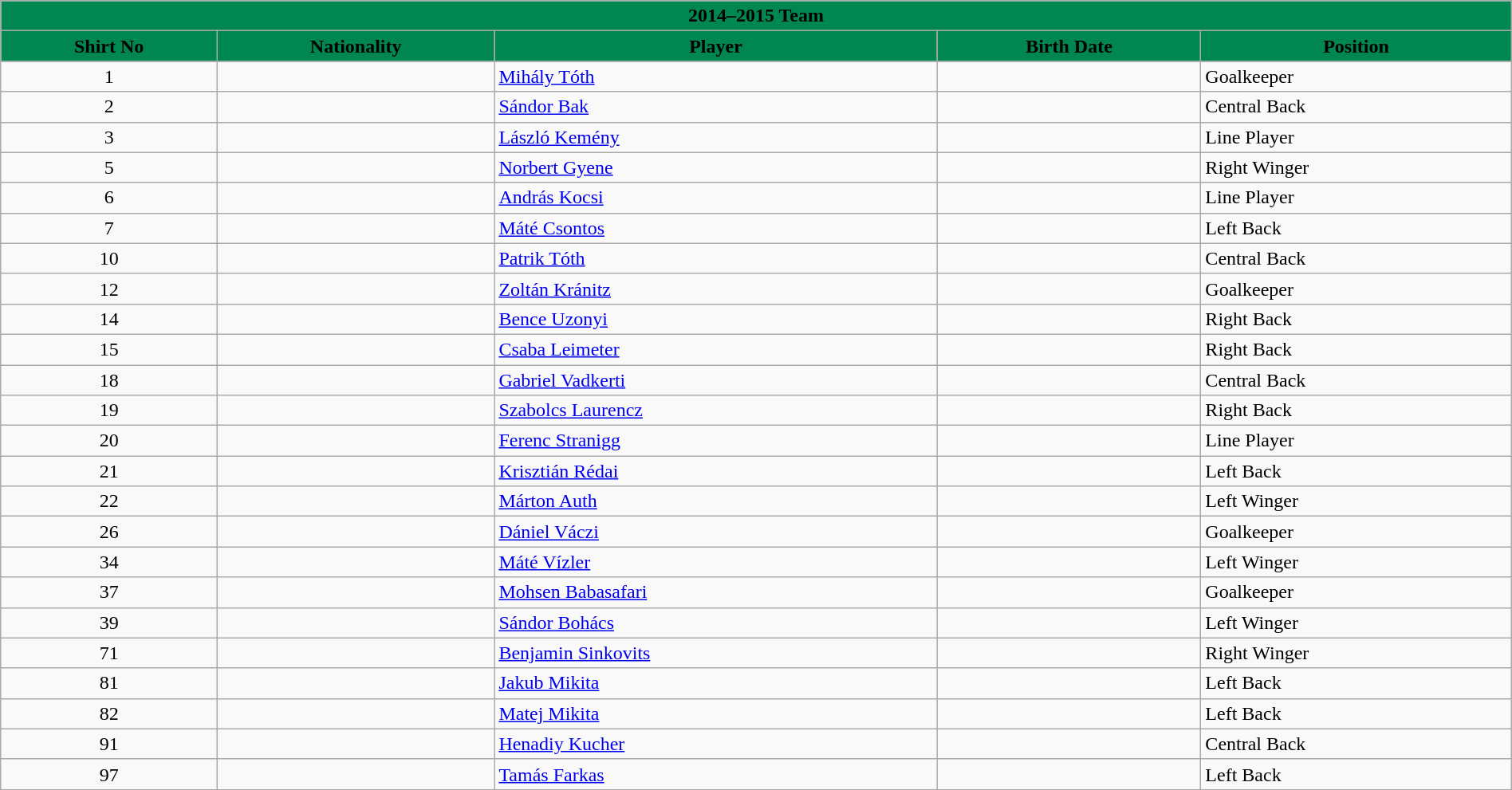<table class="wikitable collapsible collapsed" style="width:100%">
<tr>
<th colspan=5 style="background-color:#008751;color:black;text-align:center;"> <strong>2014–2015 Team</strong></th>
</tr>
<tr>
<th style="color:black; background:#008751">Shirt No</th>
<th style="color:black; background:#008751">Nationality</th>
<th style="color:black; background:#008751">Player</th>
<th style="color:black; background:#008751">Birth Date</th>
<th style="color:black; background:#008751">Position</th>
</tr>
<tr>
<td align=center>1</td>
<td></td>
<td><a href='#'>Mihály Tóth</a></td>
<td></td>
<td>Goalkeeper</td>
</tr>
<tr>
<td align=center>2</td>
<td></td>
<td><a href='#'>Sándor Bak</a></td>
<td></td>
<td>Central Back</td>
</tr>
<tr>
<td align=center>3</td>
<td></td>
<td><a href='#'>László Kemény</a></td>
<td></td>
<td>Line Player</td>
</tr>
<tr>
<td align=center>5</td>
<td></td>
<td><a href='#'>Norbert Gyene</a></td>
<td></td>
<td>Right Winger</td>
</tr>
<tr>
<td align=center>6</td>
<td></td>
<td><a href='#'>András Kocsi</a></td>
<td></td>
<td>Line Player</td>
</tr>
<tr>
<td align=center>7</td>
<td></td>
<td><a href='#'>Máté Csontos</a></td>
<td></td>
<td>Left Back</td>
</tr>
<tr>
<td align=center>10</td>
<td></td>
<td><a href='#'>Patrik Tóth</a></td>
<td></td>
<td>Central Back</td>
</tr>
<tr>
<td align=center>12</td>
<td></td>
<td><a href='#'>Zoltán Kránitz</a></td>
<td></td>
<td>Goalkeeper</td>
</tr>
<tr>
<td align=center>14</td>
<td></td>
<td><a href='#'>Bence Uzonyi</a></td>
<td></td>
<td>Right Back</td>
</tr>
<tr>
<td align=center>15</td>
<td></td>
<td><a href='#'>Csaba Leimeter</a></td>
<td></td>
<td>Right Back</td>
</tr>
<tr>
<td align=center>18</td>
<td></td>
<td><a href='#'>Gabriel Vadkerti</a></td>
<td></td>
<td>Central Back</td>
</tr>
<tr>
<td align=center>19</td>
<td></td>
<td><a href='#'>Szabolcs Laurencz</a></td>
<td></td>
<td>Right Back</td>
</tr>
<tr>
<td align=center>20</td>
<td></td>
<td><a href='#'>Ferenc Stranigg</a></td>
<td></td>
<td>Line Player</td>
</tr>
<tr>
<td align=center>21</td>
<td></td>
<td><a href='#'>Krisztián Rédai</a></td>
<td></td>
<td>Left Back</td>
</tr>
<tr>
<td align=center>22</td>
<td></td>
<td><a href='#'>Márton Auth</a></td>
<td></td>
<td>Left Winger</td>
</tr>
<tr>
<td align=center>26</td>
<td></td>
<td><a href='#'>Dániel Váczi</a></td>
<td></td>
<td>Goalkeeper</td>
</tr>
<tr>
<td align=center>34</td>
<td></td>
<td><a href='#'>Máté Vízler</a></td>
<td></td>
<td>Left Winger</td>
</tr>
<tr>
<td align=center>37</td>
<td></td>
<td><a href='#'>Mohsen Babasafari</a></td>
<td></td>
<td>Goalkeeper</td>
</tr>
<tr>
<td align=center>39</td>
<td></td>
<td><a href='#'>Sándor Bohács</a></td>
<td></td>
<td>Left Winger</td>
</tr>
<tr>
<td align=center>71</td>
<td></td>
<td><a href='#'>Benjamin Sinkovits</a></td>
<td></td>
<td>Right Winger</td>
</tr>
<tr>
<td align=center>81</td>
<td></td>
<td><a href='#'>Jakub Mikita</a></td>
<td></td>
<td>Left Back</td>
</tr>
<tr>
<td align=center>82</td>
<td></td>
<td><a href='#'>Matej Mikita</a></td>
<td></td>
<td>Left Back</td>
</tr>
<tr>
<td align=center>91</td>
<td></td>
<td><a href='#'>Henadiy Kucher</a></td>
<td></td>
<td>Central Back</td>
</tr>
<tr>
<td align=center>97</td>
<td></td>
<td><a href='#'>Tamás Farkas</a></td>
<td></td>
<td>Left Back</td>
</tr>
</table>
